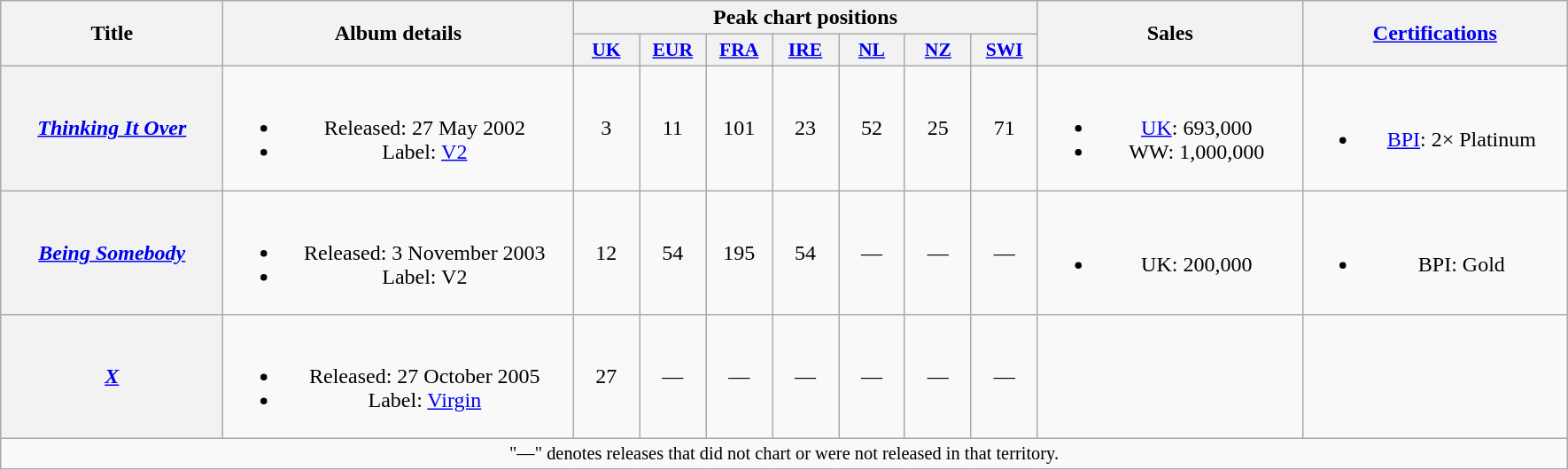<table class="wikitable plainrowheaders" style="text-align:center;" border="1">
<tr>
<th scope="col" rowspan="2" style="width:10em;">Title</th>
<th scope="col" rowspan="2" style="width:16em;">Album details</th>
<th scope="col" colspan="7">Peak chart positions</th>
<th scope="col" rowspan="2" style="width:12em;">Sales</th>
<th scope="col" rowspan="2" style="width:12em;"><a href='#'>Certifications</a></th>
</tr>
<tr>
<th scope="col" style="width:3em;font-size:90%;"><a href='#'>UK</a><br></th>
<th scope="col" style="width:3em;font-size:90%;"><a href='#'>EUR</a><br></th>
<th scope="col" style="width:3em;font-size:90%;"><a href='#'>FRA</a><br></th>
<th scope="col" style="width:3em;font-size:90%;"><a href='#'>IRE</a><br></th>
<th scope="col" style="width:3em;font-size:90%;"><a href='#'>NL</a><br></th>
<th scope="col" style="width:3em;font-size:90%;"><a href='#'>NZ</a><br></th>
<th scope="col" style="width:3em;font-size:90%;"><a href='#'>SWI</a><br></th>
</tr>
<tr>
<th scope="row"><em><a href='#'>Thinking It Over</a></em></th>
<td><br><ul><li>Released: 27 May 2002</li><li>Label: <a href='#'>V2</a></li></ul></td>
<td>3</td>
<td>11</td>
<td>101</td>
<td>23</td>
<td>52</td>
<td>25</td>
<td>71</td>
<td><br><ul><li><a href='#'>UK</a>: 693,000</li><li>WW: 1,000,000</li></ul></td>
<td><br><ul><li><a href='#'>BPI</a>: 2× Platinum</li></ul></td>
</tr>
<tr>
<th scope="row"><em><a href='#'>Being Somebody</a></em></th>
<td><br><ul><li>Released: 3 November 2003</li><li>Label: V2</li></ul></td>
<td>12</td>
<td>54</td>
<td>195</td>
<td>54</td>
<td>—</td>
<td>—</td>
<td>—</td>
<td><br><ul><li>UK: 200,000</li></ul></td>
<td><br><ul><li>BPI: Gold</li></ul></td>
</tr>
<tr>
<th scope="row"><em><a href='#'>X</a></em></th>
<td><br><ul><li>Released: 27 October 2005</li><li>Label: <a href='#'>Virgin</a></li></ul></td>
<td>27</td>
<td>—</td>
<td>—</td>
<td>—</td>
<td>—</td>
<td>—</td>
<td>—</td>
<td></td>
<td></td>
</tr>
<tr>
<td align="center" colspan="15" style="font-size:85%">"—" denotes releases that did not chart or were not released in that territory.</td>
</tr>
</table>
